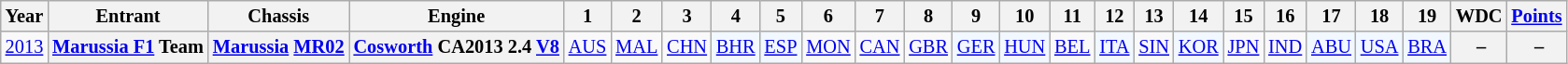<table class="wikitable" style="font-size: 85%; text-align: center">
<tr>
<th>Year</th>
<th>Entrant</th>
<th>Chassis</th>
<th>Engine</th>
<th>1</th>
<th>2</th>
<th>3</th>
<th>4</th>
<th>5</th>
<th>6</th>
<th>7</th>
<th>8</th>
<th>9</th>
<th>10</th>
<th>11</th>
<th>12</th>
<th>13</th>
<th>14</th>
<th>15</th>
<th>16</th>
<th>17</th>
<th>18</th>
<th>19</th>
<th>WDC</th>
<th><a href='#'>Points</a></th>
</tr>
<tr>
<td><a href='#'>2013</a></td>
<th nowrap><a href='#'>Marussia F1</a> Team</th>
<th nowrap><a href='#'>Marussia</a> <a href='#'>MR02</a></th>
<th nowrap><a href='#'>Cosworth</a> CA2013 2.4 <a href='#'>V8</a></th>
<td><a href='#'>AUS</a></td>
<td><a href='#'>MAL</a></td>
<td><a href='#'>CHN</a></td>
<td style="background:#F1F8FF;"><a href='#'>BHR</a><br></td>
<td style="background:#F1F8FF;"><a href='#'>ESP</a><br></td>
<td><a href='#'>MON</a></td>
<td><a href='#'>CAN</a></td>
<td><a href='#'>GBR</a></td>
<td style="background:#F1F8FF;"><a href='#'>GER</a><br></td>
<td style="background:#F1F8FF;"><a href='#'>HUN</a><br></td>
<td><a href='#'>BEL</a></td>
<td style="background:#F1F8FF;"><a href='#'>ITA</a><br></td>
<td><a href='#'>SIN</a></td>
<td style="background:#F1F8FF;"><a href='#'>KOR</a><br></td>
<td><a href='#'>JPN</a></td>
<td><a href='#'>IND</a></td>
<td style="background:#F1F8FF;"><a href='#'>ABU</a><br></td>
<td style="background:#F1F8FF;"><a href='#'>USA</a><br></td>
<td style="background:#F1F8FF;"><a href='#'>BRA</a><br></td>
<th> –</th>
<th> –</th>
</tr>
</table>
